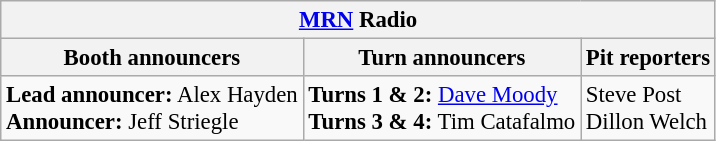<table class="wikitable" style="font-size: 95%">
<tr>
<th colspan="3"><a href='#'>MRN</a> Radio</th>
</tr>
<tr>
<th>Booth announcers</th>
<th>Turn announcers</th>
<th>Pit reporters</th>
</tr>
<tr>
<td><strong>Lead announcer:</strong> Alex Hayden<br><strong>Announcer:</strong> Jeff Striegle</td>
<td><strong>Turns 1 & 2:</strong> <a href='#'>Dave Moody</a><br><strong>Turns 3 & 4:</strong> Tim Catafalmo</td>
<td>Steve Post<br>Dillon Welch</td>
</tr>
</table>
